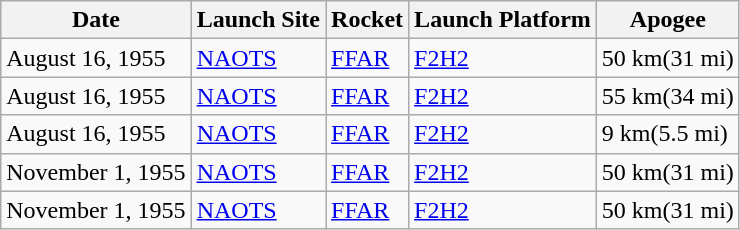<table class="wikitable">
<tr>
<th>Date</th>
<th>Launch Site</th>
<th>Rocket</th>
<th>Launch Platform</th>
<th>Apogee</th>
</tr>
<tr>
<td>August 16, 1955</td>
<td><a href='#'>NAOTS</a></td>
<td><a href='#'>FFAR</a></td>
<td><a href='#'>F2H2</a></td>
<td>50 km(31 mi)</td>
</tr>
<tr>
<td>August 16, 1955</td>
<td><a href='#'>NAOTS</a></td>
<td><a href='#'>FFAR</a></td>
<td><a href='#'>F2H2</a></td>
<td>55 km(34 mi)</td>
</tr>
<tr>
<td>August 16, 1955</td>
<td><a href='#'>NAOTS</a></td>
<td><a href='#'>FFAR</a></td>
<td><a href='#'>F2H2</a></td>
<td>9 km(5.5 mi)</td>
</tr>
<tr>
<td>November 1, 1955</td>
<td><a href='#'>NAOTS</a></td>
<td><a href='#'>FFAR</a></td>
<td><a href='#'>F2H2</a></td>
<td>50 km(31 mi)</td>
</tr>
<tr>
<td>November 1, 1955</td>
<td><a href='#'>NAOTS</a></td>
<td><a href='#'>FFAR</a></td>
<td><a href='#'>F2H2</a></td>
<td>50 km(31 mi)</td>
</tr>
</table>
